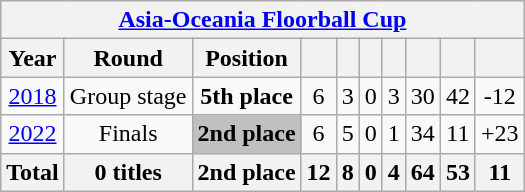<table class="wikitable" style="text-align: center;">
<tr>
<th colspan=10><a href='#'>Asia-Oceania Floorball Cup</a></th>
</tr>
<tr>
<th>Year</th>
<th>Round</th>
<th>Position</th>
<th></th>
<th></th>
<th></th>
<th></th>
<th></th>
<th></th>
<th></th>
</tr>
<tr>
<td> <a href='#'>2018</a></td>
<td>Group stage</td>
<td><strong>5th place</strong></td>
<td>6</td>
<td>3</td>
<td>0</td>
<td>3</td>
<td>30</td>
<td>42</td>
<td>-12</td>
</tr>
<tr>
<td> <a href='#'>2022</a></td>
<td>Finals</td>
<td bgcolor=silver><strong>2nd place</strong></td>
<td>6</td>
<td>5</td>
<td>0</td>
<td>1</td>
<td>34</td>
<td>11</td>
<td>+23</td>
</tr>
<tr>
<th>Total</th>
<th>0 titles</th>
<th>2nd place</th>
<th>12</th>
<th>8</th>
<th>0</th>
<th>4</th>
<th>64</th>
<th>53</th>
<th>11</th>
</tr>
</table>
